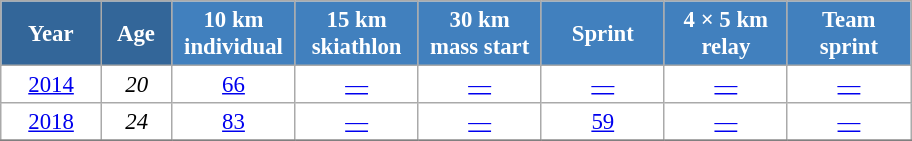<table class="wikitable" style="font-size:95%; text-align:center; border:grey solid 1px; border-collapse:collapse; background:#ffffff;">
<tr>
<th style="background-color:#369; color:white; width:60px;"> Year </th>
<th style="background-color:#369; color:white; width:40px;"> Age </th>
<th style="background-color:#4180be; color:white; width:75px;"> 10 km <br> individual </th>
<th style="background-color:#4180be; color:white; width:75px;"> 15 km <br> skiathlon </th>
<th style="background-color:#4180be; color:white; width:75px;"> 30 km <br> mass start </th>
<th style="background-color:#4180be; color:white; width:75px;"> Sprint </th>
<th style="background-color:#4180be; color:white; width:75px;"> 4 × 5 km <br> relay </th>
<th style="background-color:#4180be; color:white; width:75px;"> Team <br> sprint </th>
</tr>
<tr>
<td><a href='#'>2014</a></td>
<td><em>20</em></td>
<td><a href='#'>66</a></td>
<td><a href='#'>—</a></td>
<td><a href='#'>—</a></td>
<td><a href='#'>—</a></td>
<td><a href='#'>—</a></td>
<td><a href='#'>—</a></td>
</tr>
<tr>
<td><a href='#'>2018</a></td>
<td><em>24</em></td>
<td><a href='#'>83</a></td>
<td><a href='#'>—</a></td>
<td><a href='#'>—</a></td>
<td><a href='#'>59</a></td>
<td><a href='#'>—</a></td>
<td><a href='#'>—</a></td>
</tr>
<tr>
</tr>
</table>
